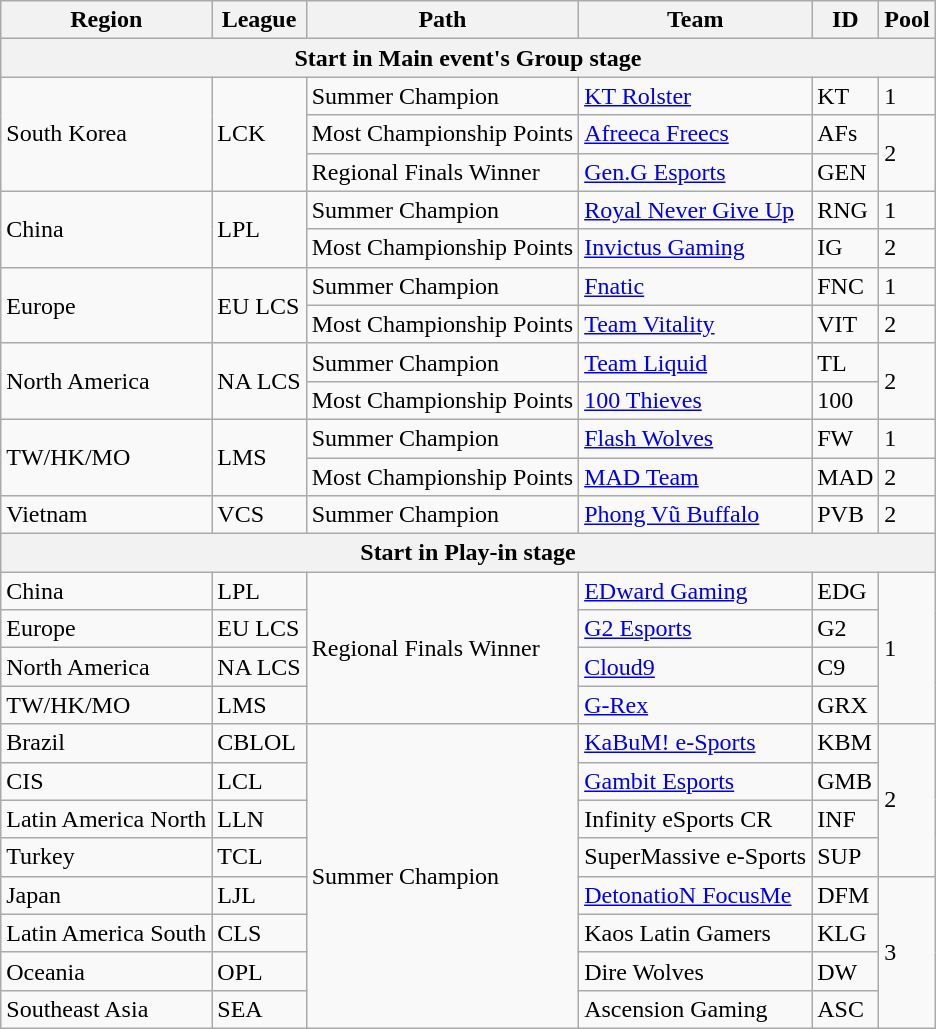<table class="wikitable">
<tr>
<th>Region</th>
<th><strong>League</strong></th>
<th>Path</th>
<th>Team</th>
<th>ID</th>
<th>Pool</th>
</tr>
<tr>
<th colspan="6">Start in Main event's Group stage</th>
</tr>
<tr>
<td rowspan="3">South Korea</td>
<td rowspan="3" title="League of Legends Champions Korea">LCK</td>
<td>Summer Champion</td>
<td> <a href='#'>KT Rolster</a></td>
<td>KT</td>
<td>1</td>
</tr>
<tr>
<td>Most Championship Points</td>
<td> <a href='#'>Afreeca Freecs</a></td>
<td>AFs</td>
<td rowspan="2">2</td>
</tr>
<tr>
<td>Regional Finals Winner</td>
<td> <a href='#'>Gen.G Esports</a></td>
<td>GEN</td>
</tr>
<tr>
<td rowspan="2">China</td>
<td rowspan="2" title="League of Legends Pro League">LPL</td>
<td>Summer Champion</td>
<td> <a href='#'>Royal Never Give Up</a></td>
<td>RNG</td>
<td>1</td>
</tr>
<tr>
<td>Most Championship Points</td>
<td> <a href='#'>Invictus Gaming</a></td>
<td>IG</td>
<td>2</td>
</tr>
<tr>
<td rowspan="2">Europe</td>
<td rowspan="2" title="European League of Legends Championship Series">EU LCS</td>
<td>Summer Champion</td>
<td> <a href='#'>Fnatic</a></td>
<td>FNC</td>
<td>1</td>
</tr>
<tr>
<td>Most Championship Points</td>
<td> <a href='#'>Team Vitality</a></td>
<td>VIT</td>
<td>2</td>
</tr>
<tr>
<td rowspan="2">North America</td>
<td rowspan="2" title="North American League of Legends Championship Series">NA LCS</td>
<td>Summer Champion</td>
<td> <a href='#'>Team Liquid</a></td>
<td>TL</td>
<td rowspan="2">2</td>
</tr>
<tr>
<td>Most Championship Points</td>
<td> <a href='#'>100 Thieves</a></td>
<td>100</td>
</tr>
<tr>
<td rowspan="2" title="Taiwan/Hong Kong/Macau">TW/HK/MO</td>
<td rowspan="2" title="League of Legends Master Series">LMS</td>
<td>Summer Champion</td>
<td> <a href='#'>Flash Wolves</a></td>
<td>FW</td>
<td>1</td>
</tr>
<tr>
<td>Most Championship Points</td>
<td> <a href='#'>MAD Team</a></td>
<td>MAD</td>
<td>2</td>
</tr>
<tr>
<td>Vietnam</td>
<td title="Vietnam Championship Series">VCS</td>
<td>Summer Champion</td>
<td> <a href='#'>Phong Vũ Buffalo</a></td>
<td>PVB</td>
<td>2</td>
</tr>
<tr>
<th colspan="6">Start in Play-in stage</th>
</tr>
<tr>
<td>China</td>
<td title="League of Legends Pro League">LPL</td>
<td rowspan="4">Regional Finals Winner</td>
<td> <a href='#'>EDward Gaming</a></td>
<td>EDG</td>
<td rowspan="4">1</td>
</tr>
<tr>
<td>Europe</td>
<td title="European League of Legends Championship Series">EU LCS</td>
<td> <a href='#'>G2 Esports</a></td>
<td>G2</td>
</tr>
<tr>
<td>North America</td>
<td title="North American League of Legends Championship Series">NA LCS</td>
<td> <a href='#'>Cloud9</a></td>
<td>C9</td>
</tr>
<tr>
<td title="Taiwan/Hong Kong/Macau">TW/HK/MO</td>
<td title="League of Legends Master Series">LMS</td>
<td> <a href='#'>G-Rex</a></td>
<td>GRX</td>
</tr>
<tr>
<td>Brazil</td>
<td title="Campeonato Brasileiro de League of Legends">CBLOL</td>
<td rowspan="8">Summer Champion</td>
<td> <a href='#'>KaBuM! e-Sports</a></td>
<td>KBM</td>
<td rowspan="4">2</td>
</tr>
<tr>
<td title="Commonwealth of Independent States">CIS</td>
<td title="League of Legends Continental League">LCL</td>
<td> <a href='#'>Gambit Esports</a></td>
<td>GMB</td>
</tr>
<tr>
<td>Latin America North</td>
<td title="Liga Latinoamérica Norte">LLN</td>
<td> Infinity eSports CR</td>
<td>INF</td>
</tr>
<tr>
<td>Turkey</td>
<td title="Turkish Championship League">TCL</td>
<td> SuperMassive e-Sports</td>
<td>SUP</td>
</tr>
<tr>
<td>Japan</td>
<td title="League of Legends Japan League">LJL</td>
<td> <a href='#'>DetonatioN FocusMe</a></td>
<td>DFM</td>
<td rowspan="4">3</td>
</tr>
<tr>
<td>Latin America South</td>
<td title="Copa Latinoamérica Sur">CLS</td>
<td> Kaos Latin Gamers</td>
<td>KLG</td>
</tr>
<tr>
<td>Oceania</td>
<td title="Oceanic Pro League">OPL</td>
<td> Dire Wolves</td>
<td>DW</td>
</tr>
<tr>
<td>Southeast Asia</td>
<td title="SEA Tour Championship">SEA</td>
<td> Ascension Gaming</td>
<td>ASC</td>
</tr>
</table>
